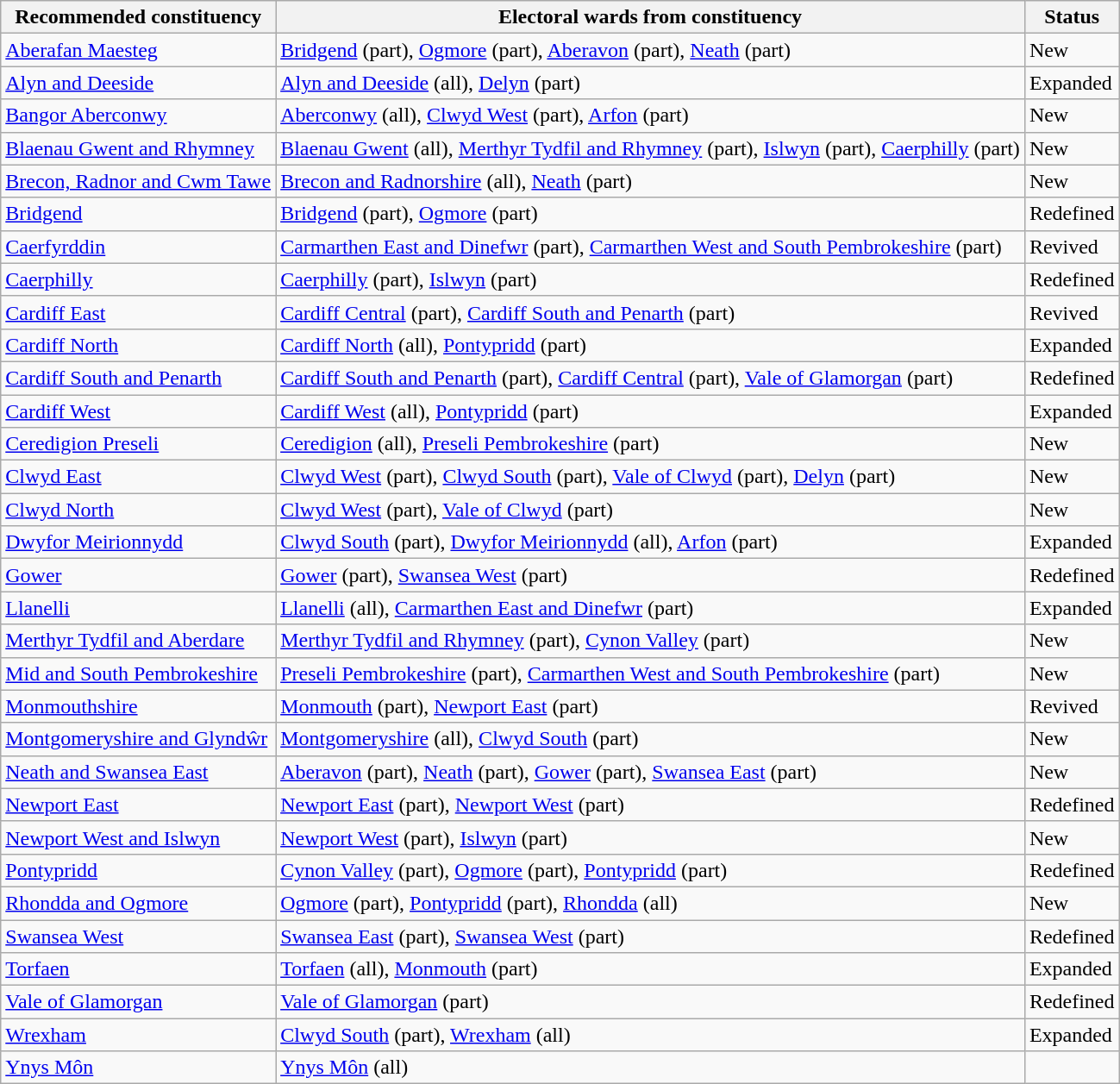<table class="wikitable sortable mw-collapsible mw-collapsed collapsible">
<tr>
<th>Recommended constituency</th>
<th>Electoral wards from constituency</th>
<th>Status</th>
</tr>
<tr>
<td><a href='#'>Aberafan Maesteg</a></td>
<td><a href='#'>Bridgend</a> (part), <a href='#'>Ogmore</a> (part), <a href='#'>Aberavon</a> (part), <a href='#'>Neath</a> (part)</td>
<td>New</td>
</tr>
<tr>
<td><a href='#'>Alyn and Deeside</a></td>
<td><a href='#'>Alyn and Deeside</a> (all), <a href='#'>Delyn</a> (part)</td>
<td>Expanded</td>
</tr>
<tr>
<td><a href='#'>Bangor Aberconwy</a></td>
<td><a href='#'>Aberconwy</a> (all), <a href='#'>Clwyd West</a> (part), <a href='#'>Arfon</a> (part)</td>
<td>New</td>
</tr>
<tr>
<td><a href='#'>Blaenau Gwent and Rhymney</a></td>
<td><a href='#'>Blaenau Gwent</a> (all), <a href='#'>Merthyr Tydfil and Rhymney</a> (part), <a href='#'>Islwyn</a> (part), <a href='#'>Caerphilly</a> (part)</td>
<td>New</td>
</tr>
<tr>
<td><a href='#'>Brecon, Radnor and Cwm Tawe</a></td>
<td><a href='#'>Brecon and Radnorshire</a> (all), <a href='#'>Neath</a> (part)</td>
<td>New</td>
</tr>
<tr>
<td><a href='#'>Bridgend</a></td>
<td><a href='#'>Bridgend</a> (part), <a href='#'>Ogmore</a> (part)</td>
<td>Redefined</td>
</tr>
<tr>
<td><a href='#'>Caerfyrddin</a></td>
<td><a href='#'>Carmarthen East and Dinefwr</a> (part), <a href='#'>Carmarthen West and South Pembrokeshire</a> (part)</td>
<td>Revived</td>
</tr>
<tr>
<td><a href='#'>Caerphilly</a></td>
<td><a href='#'>Caerphilly</a> (part), <a href='#'>Islwyn</a> (part)</td>
<td>Redefined</td>
</tr>
<tr>
<td><a href='#'>Cardiff East</a></td>
<td><a href='#'>Cardiff Central</a> (part), <a href='#'>Cardiff South and Penarth</a> (part)</td>
<td>Revived</td>
</tr>
<tr>
<td><a href='#'>Cardiff North</a></td>
<td><a href='#'>Cardiff North</a> (all), <a href='#'>Pontypridd</a> (part)</td>
<td>Expanded</td>
</tr>
<tr>
<td><a href='#'>Cardiff South and Penarth</a></td>
<td><a href='#'>Cardiff South and Penarth</a> (part), <a href='#'>Cardiff Central</a> (part), <a href='#'>Vale of Glamorgan</a> (part)</td>
<td>Redefined</td>
</tr>
<tr>
<td><a href='#'>Cardiff West</a></td>
<td><a href='#'>Cardiff West</a> (all), <a href='#'>Pontypridd</a> (part)</td>
<td>Expanded</td>
</tr>
<tr>
<td><a href='#'>Ceredigion Preseli</a></td>
<td><a href='#'>Ceredigion</a> (all), <a href='#'>Preseli Pembrokeshire</a> (part)</td>
<td>New</td>
</tr>
<tr>
<td><a href='#'>Clwyd East</a></td>
<td><a href='#'>Clwyd West</a> (part), <a href='#'>Clwyd South</a> (part), <a href='#'>Vale of Clwyd</a> (part), <a href='#'>Delyn</a> (part)</td>
<td>New</td>
</tr>
<tr>
<td><a href='#'>Clwyd North</a></td>
<td><a href='#'>Clwyd West</a> (part), <a href='#'>Vale of Clwyd</a> (part)</td>
<td>New</td>
</tr>
<tr>
<td><a href='#'>Dwyfor Meirionnydd</a></td>
<td><a href='#'>Clwyd South</a> (part), <a href='#'>Dwyfor Meirionnydd</a> (all), <a href='#'>Arfon</a> (part)</td>
<td>Expanded</td>
</tr>
<tr>
<td><a href='#'>Gower</a></td>
<td><a href='#'>Gower</a> (part), <a href='#'>Swansea West</a> (part)</td>
<td>Redefined</td>
</tr>
<tr>
<td><a href='#'>Llanelli</a></td>
<td><a href='#'>Llanelli</a> (all), <a href='#'>Carmarthen East and Dinefwr</a> (part)</td>
<td>Expanded</td>
</tr>
<tr>
<td><a href='#'>Merthyr Tydfil and Aberdare</a></td>
<td><a href='#'>Merthyr Tydfil and Rhymney</a> (part), <a href='#'>Cynon Valley</a> (part)</td>
<td>New</td>
</tr>
<tr>
<td><a href='#'>Mid and South Pembrokeshire</a></td>
<td><a href='#'>Preseli Pembrokeshire</a> (part), <a href='#'>Carmarthen West and South Pembrokeshire</a> (part)</td>
<td>New</td>
</tr>
<tr>
<td><a href='#'>Monmouthshire</a></td>
<td><a href='#'>Monmouth</a> (part), <a href='#'>Newport East</a> (part)</td>
<td>Revived</td>
</tr>
<tr>
<td><a href='#'>Montgomeryshire and Glyndŵr</a></td>
<td><a href='#'>Montgomeryshire</a> (all), <a href='#'>Clwyd South</a> (part)</td>
<td>New</td>
</tr>
<tr>
<td><a href='#'>Neath and Swansea East</a></td>
<td><a href='#'>Aberavon</a> (part), <a href='#'>Neath</a> (part), <a href='#'>Gower</a> (part), <a href='#'>Swansea East</a> (part)</td>
<td>New</td>
</tr>
<tr>
<td><a href='#'>Newport East</a></td>
<td><a href='#'>Newport East</a> (part), <a href='#'>Newport West</a> (part)</td>
<td>Redefined</td>
</tr>
<tr>
<td><a href='#'>Newport West and Islwyn</a></td>
<td><a href='#'>Newport West</a> (part), <a href='#'>Islwyn</a> (part)</td>
<td>New</td>
</tr>
<tr>
<td><a href='#'>Pontypridd</a></td>
<td><a href='#'>Cynon Valley</a> (part), <a href='#'>Ogmore</a> (part), <a href='#'>Pontypridd</a> (part)</td>
<td>Redefined</td>
</tr>
<tr>
<td><a href='#'>Rhondda and Ogmore</a></td>
<td><a href='#'>Ogmore</a> (part), <a href='#'>Pontypridd</a> (part), <a href='#'>Rhondda</a> (all)</td>
<td>New</td>
</tr>
<tr>
<td><a href='#'>Swansea West</a></td>
<td><a href='#'>Swansea East</a> (part), <a href='#'>Swansea West</a> (part)</td>
<td>Redefined</td>
</tr>
<tr>
<td><a href='#'>Torfaen</a></td>
<td><a href='#'>Torfaen</a> (all), <a href='#'>Monmouth</a> (part)</td>
<td>Expanded</td>
</tr>
<tr>
<td><a href='#'>Vale of Glamorgan</a></td>
<td><a href='#'>Vale of Glamorgan</a> (part)</td>
<td>Redefined</td>
</tr>
<tr>
<td><a href='#'>Wrexham</a></td>
<td><a href='#'>Clwyd South</a> (part), <a href='#'>Wrexham</a> (all)</td>
<td>Expanded</td>
</tr>
<tr>
<td><a href='#'>Ynys Môn</a></td>
<td><a href='#'>Ynys Môn</a> (all)</td>
<td></td>
</tr>
</table>
